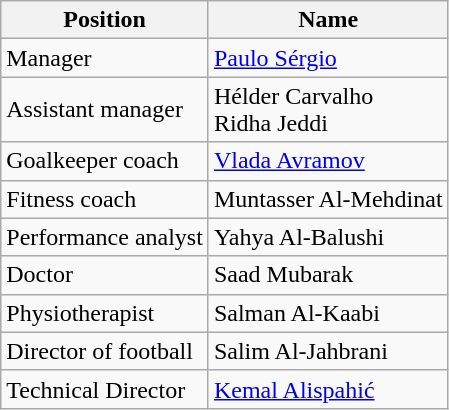<table class="wikitable">
<tr>
<th>Position</th>
<th>Name</th>
</tr>
<tr>
<td>Manager</td>
<td> <a href='#'>Paulo Sérgio</a></td>
</tr>
<tr>
<td>Assistant manager</td>
<td> Hélder Carvalho <br>  Ridha Jeddi</td>
</tr>
<tr>
<td>Goalkeeper coach</td>
<td> <a href='#'>Vlada Avramov</a></td>
</tr>
<tr>
<td>Fitness coach</td>
<td> Muntasser Al-Mehdinat</td>
</tr>
<tr>
<td>Performance analyst</td>
<td> Yahya Al-Balushi</td>
</tr>
<tr>
<td>Doctor</td>
<td> Saad Mubarak</td>
</tr>
<tr>
<td>Physiotherapist</td>
<td> Salman Al-Kaabi</td>
</tr>
<tr>
<td>Director of football</td>
<td> Salim Al-Jahbrani</td>
</tr>
<tr>
<td>Technical Director</td>
<td> <a href='#'>Kemal Alispahić</a></td>
</tr>
</table>
